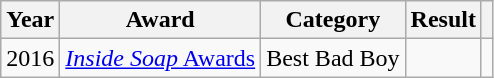<table class="wikitable">
<tr>
<th>Year</th>
<th>Award</th>
<th>Category</th>
<th>Result</th>
<th></th>
</tr>
<tr>
<td>2016</td>
<td><a href='#'><em>Inside Soap</em> Awards</a></td>
<td>Best Bad Boy</td>
<td></td>
<td align="center"></td>
</tr>
</table>
